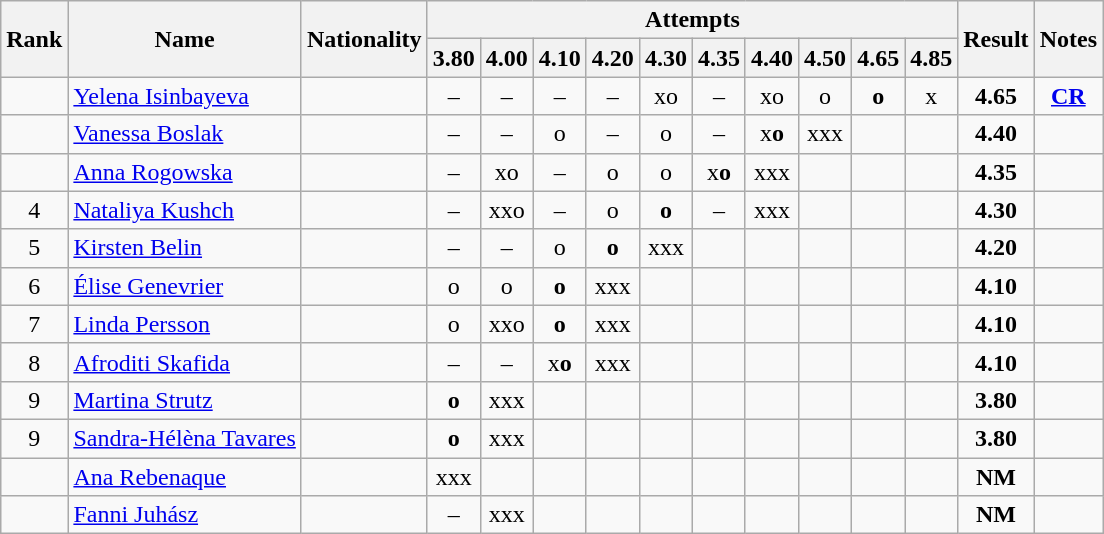<table class="wikitable sortable" style="text-align:center">
<tr>
<th rowspan=2>Rank</th>
<th rowspan=2>Name</th>
<th rowspan=2>Nationality</th>
<th colspan=10>Attempts</th>
<th rowspan=2>Result</th>
<th rowspan=2>Notes</th>
</tr>
<tr>
<th>3.80</th>
<th>4.00</th>
<th>4.10</th>
<th>4.20</th>
<th>4.30</th>
<th>4.35</th>
<th>4.40</th>
<th>4.50</th>
<th>4.65</th>
<th>4.85</th>
</tr>
<tr>
<td></td>
<td align=left><a href='#'>Yelena Isinbayeva</a></td>
<td align=left></td>
<td>–</td>
<td>–</td>
<td>–</td>
<td>–</td>
<td>xo</td>
<td>–</td>
<td>xo</td>
<td>o</td>
<td><strong>o</strong></td>
<td>x</td>
<td><strong>4.65</strong></td>
<td><strong><a href='#'>CR</a></strong></td>
</tr>
<tr>
<td></td>
<td align=left><a href='#'>Vanessa Boslak</a></td>
<td align=left></td>
<td>–</td>
<td>–</td>
<td>o</td>
<td>–</td>
<td>o</td>
<td>–</td>
<td>x<strong>o</strong></td>
<td>xxx</td>
<td></td>
<td></td>
<td><strong>4.40</strong></td>
<td></td>
</tr>
<tr>
<td></td>
<td align=left><a href='#'>Anna Rogowska</a></td>
<td align=left></td>
<td>–</td>
<td>xo</td>
<td>–</td>
<td>o</td>
<td>o</td>
<td>x<strong>o</strong></td>
<td>xxx</td>
<td></td>
<td></td>
<td></td>
<td><strong>4.35</strong></td>
<td></td>
</tr>
<tr>
<td>4</td>
<td align=left><a href='#'>Nataliya Kushch</a></td>
<td align=left></td>
<td>–</td>
<td>xxo</td>
<td>–</td>
<td>o</td>
<td><strong>o</strong></td>
<td>–</td>
<td>xxx</td>
<td></td>
<td></td>
<td></td>
<td><strong>4.30</strong></td>
<td></td>
</tr>
<tr>
<td>5</td>
<td align=left><a href='#'>Kirsten Belin</a></td>
<td align=left></td>
<td>–</td>
<td>–</td>
<td>o</td>
<td><strong>o</strong></td>
<td>xxx</td>
<td></td>
<td></td>
<td></td>
<td></td>
<td></td>
<td><strong>4.20</strong></td>
<td></td>
</tr>
<tr>
<td>6</td>
<td align=left><a href='#'>Élise Genevrier</a></td>
<td align=left></td>
<td>o</td>
<td>o</td>
<td><strong>o</strong></td>
<td>xxx</td>
<td></td>
<td></td>
<td></td>
<td></td>
<td></td>
<td></td>
<td><strong>4.10</strong></td>
<td></td>
</tr>
<tr>
<td>7</td>
<td align=left><a href='#'>Linda Persson</a></td>
<td align=left></td>
<td>o</td>
<td>xxo</td>
<td><strong>o</strong></td>
<td>xxx</td>
<td></td>
<td></td>
<td></td>
<td></td>
<td></td>
<td></td>
<td><strong>4.10</strong></td>
<td></td>
</tr>
<tr>
<td>8</td>
<td align=left><a href='#'>Afroditi Skafida</a></td>
<td align=left></td>
<td>–</td>
<td>–</td>
<td>x<strong>o</strong></td>
<td>xxx</td>
<td></td>
<td></td>
<td></td>
<td></td>
<td></td>
<td></td>
<td><strong>4.10</strong></td>
<td></td>
</tr>
<tr>
<td>9</td>
<td align=left><a href='#'>Martina Strutz</a></td>
<td align=left></td>
<td><strong>o</strong></td>
<td>xxx</td>
<td></td>
<td></td>
<td></td>
<td></td>
<td></td>
<td></td>
<td></td>
<td></td>
<td><strong>3.80</strong></td>
<td></td>
</tr>
<tr>
<td>9</td>
<td align=left><a href='#'>Sandra-Hélèna Tavares</a></td>
<td align=left></td>
<td><strong>o</strong></td>
<td>xxx</td>
<td></td>
<td></td>
<td></td>
<td></td>
<td></td>
<td></td>
<td></td>
<td></td>
<td><strong>3.80</strong></td>
<td></td>
</tr>
<tr>
<td></td>
<td align=left><a href='#'>Ana Rebenaque</a></td>
<td align=left></td>
<td>xxx</td>
<td></td>
<td></td>
<td></td>
<td></td>
<td></td>
<td></td>
<td></td>
<td></td>
<td></td>
<td><strong>NM</strong></td>
<td></td>
</tr>
<tr>
<td></td>
<td align=left><a href='#'>Fanni Juhász</a></td>
<td align=left></td>
<td>–</td>
<td>xxx</td>
<td></td>
<td></td>
<td></td>
<td></td>
<td></td>
<td></td>
<td></td>
<td></td>
<td><strong>NM</strong></td>
<td></td>
</tr>
</table>
